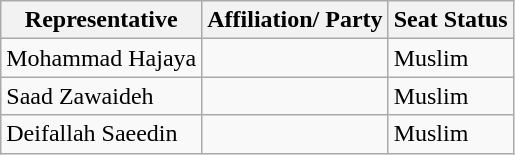<table class="wikitable">
<tr>
<th>Representative</th>
<th>Affiliation/ Party</th>
<th>Seat Status</th>
</tr>
<tr>
<td>Mohammad Hajaya</td>
<td></td>
<td>Muslim</td>
</tr>
<tr>
<td>Saad Zawaideh</td>
<td></td>
<td>Muslim</td>
</tr>
<tr>
<td>Deifallah Saeedin</td>
<td></td>
<td>Muslim</td>
</tr>
</table>
